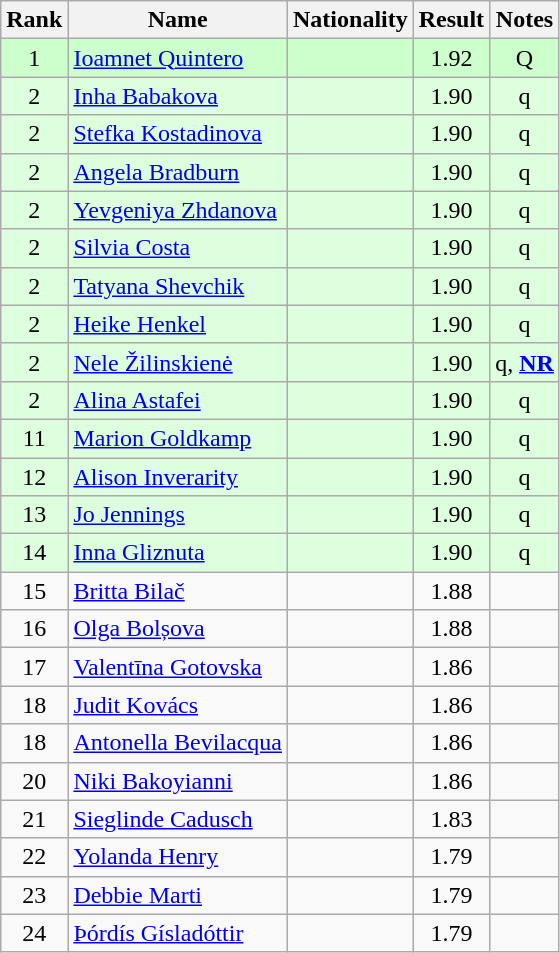<table class="wikitable sortable" style="text-align:center">
<tr>
<th>Rank</th>
<th>Name</th>
<th>Nationality</th>
<th>Result</th>
<th>Notes</th>
</tr>
<tr bgcolor=ccffcc>
<td>1</td>
<td align="left"><a href='#'>Ioamnet Quintero</a></td>
<td align=left></td>
<td>1.92</td>
<td>Q</td>
</tr>
<tr bgcolor=ddffdd>
<td>2</td>
<td align="left"><a href='#'>Inha Babakova</a></td>
<td align=left></td>
<td>1.90</td>
<td>q</td>
</tr>
<tr bgcolor=ddffdd>
<td>2</td>
<td align="left"><a href='#'>Stefka Kostadinova</a></td>
<td align=left></td>
<td>1.90</td>
<td>q</td>
</tr>
<tr bgcolor=ddffdd>
<td>2</td>
<td align="left"><a href='#'>Angela Bradburn</a></td>
<td align=left></td>
<td>1.90</td>
<td>q</td>
</tr>
<tr bgcolor=ddffdd>
<td>2</td>
<td align="left"><a href='#'>Yevgeniya Zhdanova</a></td>
<td align=left></td>
<td>1.90</td>
<td>q</td>
</tr>
<tr bgcolor=ddffdd>
<td>2</td>
<td align="left"><a href='#'>Silvia Costa</a></td>
<td align=left></td>
<td>1.90</td>
<td>q</td>
</tr>
<tr bgcolor=ddffdd>
<td>2</td>
<td align="left"><a href='#'>Tatyana Shevchik</a></td>
<td align=left></td>
<td>1.90</td>
<td>q</td>
</tr>
<tr bgcolor=ddffdd>
<td>2</td>
<td align="left"><a href='#'>Heike Henkel</a></td>
<td align=left></td>
<td>1.90</td>
<td>q</td>
</tr>
<tr bgcolor=ddffdd>
<td>2</td>
<td align="left"><a href='#'>Nele Žilinskienė</a></td>
<td align=left></td>
<td>1.90</td>
<td>q, <strong><a href='#'>NR</a></strong></td>
</tr>
<tr bgcolor=ddffdd>
<td>2</td>
<td align="left"><a href='#'>Alina Astafei</a></td>
<td align=left></td>
<td>1.90</td>
<td>q</td>
</tr>
<tr bgcolor=ddffdd>
<td>11</td>
<td align="left"><a href='#'>Marion Goldkamp</a></td>
<td align=left></td>
<td>1.90</td>
<td>q</td>
</tr>
<tr bgcolor=ddffdd>
<td>12</td>
<td align="left"><a href='#'>Alison Inverarity</a></td>
<td align=left></td>
<td>1.90</td>
<td>q</td>
</tr>
<tr bgcolor=ddffdd>
<td>13</td>
<td align="left"><a href='#'>Jo Jennings</a></td>
<td align=left></td>
<td>1.90</td>
<td>q</td>
</tr>
<tr bgcolor=ddffdd>
<td>14</td>
<td align="left"><a href='#'>Inna Gliznuta</a></td>
<td align=left></td>
<td>1.90</td>
<td>q</td>
</tr>
<tr>
<td>15</td>
<td align="left"><a href='#'>Britta Bilač</a></td>
<td align=left></td>
<td>1.88</td>
<td></td>
</tr>
<tr>
<td>16</td>
<td align="left"><a href='#'>Olga Bolșova</a></td>
<td align=left></td>
<td>1.88</td>
<td></td>
</tr>
<tr>
<td>17</td>
<td align="left"><a href='#'>Valentīna Gotovska</a></td>
<td align=left></td>
<td>1.86</td>
<td></td>
</tr>
<tr>
<td>18</td>
<td align="left"><a href='#'>Judit Kovács</a></td>
<td align=left></td>
<td>1.86</td>
<td></td>
</tr>
<tr>
<td>18</td>
<td align="left"><a href='#'>Antonella Bevilacqua</a></td>
<td align=left></td>
<td>1.86</td>
<td></td>
</tr>
<tr>
<td>20</td>
<td align="left"><a href='#'>Niki Bakoyianni</a></td>
<td align=left></td>
<td>1.86</td>
<td></td>
</tr>
<tr>
<td>21</td>
<td align="left"><a href='#'>Sieglinde Cadusch</a></td>
<td align=left></td>
<td>1.83</td>
<td></td>
</tr>
<tr>
<td>22</td>
<td align="left"><a href='#'>Yolanda Henry</a></td>
<td align=left></td>
<td>1.79</td>
<td></td>
</tr>
<tr>
<td>23</td>
<td align="left"><a href='#'>Debbie Marti</a></td>
<td align=left></td>
<td>1.79</td>
<td></td>
</tr>
<tr>
<td>24</td>
<td align="left"><a href='#'>Þórdís Gísladóttir</a></td>
<td align=left></td>
<td>1.79</td>
<td></td>
</tr>
</table>
